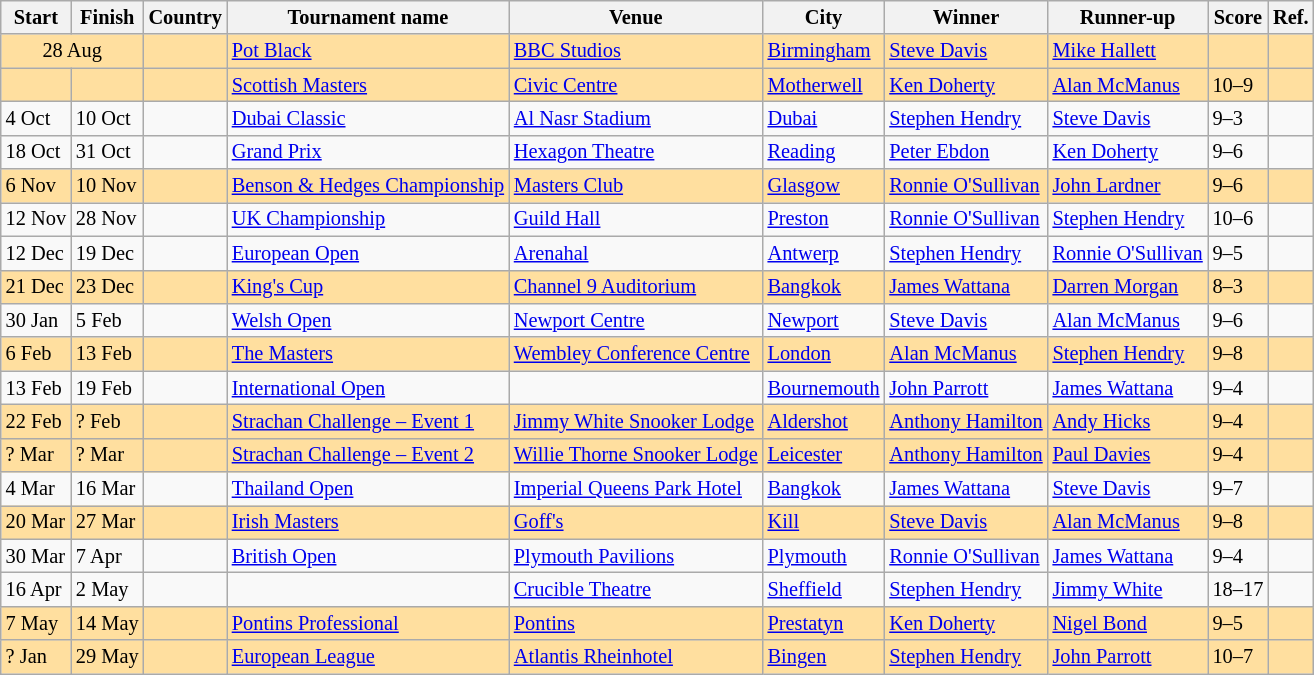<table class="wikitable sortable" style="font-size: 85%">
<tr>
<th>Start</th>
<th>Finish</th>
<th>Country</th>
<th>Tournament name</th>
<th>Venue</th>
<th>City</th>
<th>Winner</th>
<th>Runner-up</th>
<th>Score</th>
<th>Ref.</th>
</tr>
<tr bgcolor="#ffdf9f">
<td colspan="2" align="center">28 Aug</td>
<td></td>
<td><a href='#'>Pot Black</a></td>
<td><a href='#'>BBC Studios</a></td>
<td><a href='#'>Birmingham</a></td>
<td> <a href='#'>Steve Davis</a></td>
<td> <a href='#'>Mike Hallett</a></td>
<td></td>
<td></td>
</tr>
<tr bgcolor="#ffdf9f">
<td></td>
<td></td>
<td></td>
<td><a href='#'>Scottish Masters</a></td>
<td><a href='#'>Civic Centre</a></td>
<td><a href='#'>Motherwell</a></td>
<td> <a href='#'>Ken Doherty</a></td>
<td> <a href='#'>Alan McManus</a></td>
<td>10–9</td>
<td></td>
</tr>
<tr>
<td>4 Oct</td>
<td>10 Oct</td>
<td></td>
<td><a href='#'>Dubai Classic</a></td>
<td><a href='#'>Al Nasr Stadium</a></td>
<td><a href='#'>Dubai</a></td>
<td> <a href='#'>Stephen Hendry</a></td>
<td> <a href='#'>Steve Davis</a></td>
<td>9–3</td>
<td></td>
</tr>
<tr>
<td>18 Oct</td>
<td>31 Oct</td>
<td></td>
<td><a href='#'>Grand Prix</a></td>
<td><a href='#'>Hexagon Theatre</a></td>
<td><a href='#'>Reading</a></td>
<td> <a href='#'>Peter Ebdon</a></td>
<td> <a href='#'>Ken Doherty</a></td>
<td>9–6</td>
<td></td>
</tr>
<tr bgcolor="#ffdf9f">
<td>6 Nov</td>
<td>10 Nov</td>
<td></td>
<td><a href='#'>Benson & Hedges Championship</a></td>
<td><a href='#'>Masters Club</a></td>
<td><a href='#'>Glasgow</a></td>
<td> <a href='#'>Ronnie O'Sullivan</a></td>
<td> <a href='#'>John Lardner</a></td>
<td>9–6</td>
<td></td>
</tr>
<tr>
<td>12 Nov</td>
<td>28 Nov</td>
<td></td>
<td><a href='#'>UK Championship</a></td>
<td><a href='#'>Guild Hall</a></td>
<td><a href='#'>Preston</a></td>
<td> <a href='#'>Ronnie O'Sullivan</a></td>
<td> <a href='#'>Stephen Hendry</a></td>
<td>10–6</td>
<td></td>
</tr>
<tr>
<td>12 Dec</td>
<td>19 Dec</td>
<td></td>
<td><a href='#'>European Open</a></td>
<td><a href='#'>Arenahal</a></td>
<td><a href='#'>Antwerp</a></td>
<td> <a href='#'>Stephen Hendry</a></td>
<td> <a href='#'>Ronnie O'Sullivan</a></td>
<td>9–5</td>
<td></td>
</tr>
<tr bgcolor="#ffdf9f">
<td>21 Dec</td>
<td>23 Dec</td>
<td></td>
<td><a href='#'>King's Cup</a></td>
<td><a href='#'>Channel 9 Auditorium</a></td>
<td><a href='#'>Bangkok</a></td>
<td> <a href='#'>James Wattana</a></td>
<td> <a href='#'>Darren Morgan</a></td>
<td>8–3</td>
<td></td>
</tr>
<tr>
<td>30 Jan</td>
<td>5 Feb</td>
<td></td>
<td><a href='#'>Welsh Open</a></td>
<td><a href='#'>Newport Centre</a></td>
<td><a href='#'>Newport</a></td>
<td> <a href='#'>Steve Davis</a></td>
<td> <a href='#'>Alan McManus</a></td>
<td>9–6</td>
<td></td>
</tr>
<tr bgcolor="#ffdf9f">
<td>6 Feb</td>
<td>13 Feb</td>
<td></td>
<td><a href='#'>The Masters</a></td>
<td><a href='#'>Wembley Conference Centre</a></td>
<td><a href='#'>London</a></td>
<td> <a href='#'>Alan McManus</a></td>
<td> <a href='#'>Stephen Hendry</a></td>
<td>9–8</td>
<td></td>
</tr>
<tr>
<td>13 Feb</td>
<td>19 Feb</td>
<td></td>
<td><a href='#'>International Open</a></td>
<td></td>
<td><a href='#'>Bournemouth</a></td>
<td> <a href='#'>John Parrott</a></td>
<td> <a href='#'>James Wattana</a></td>
<td>9–4</td>
<td></td>
</tr>
<tr bgcolor="#ffdf9f">
<td>22 Feb</td>
<td>? Feb</td>
<td></td>
<td><a href='#'>Strachan Challenge – Event 1</a></td>
<td><a href='#'>Jimmy White Snooker Lodge</a></td>
<td><a href='#'>Aldershot</a></td>
<td> <a href='#'>Anthony Hamilton</a></td>
<td> <a href='#'>Andy Hicks</a></td>
<td>9–4</td>
<td></td>
</tr>
<tr bgcolor="#ffdf9f">
<td>? Mar</td>
<td>? Mar</td>
<td></td>
<td><a href='#'>Strachan Challenge – Event 2</a></td>
<td><a href='#'>Willie Thorne Snooker Lodge</a></td>
<td><a href='#'>Leicester</a></td>
<td> <a href='#'>Anthony Hamilton</a></td>
<td> <a href='#'>Paul Davies</a></td>
<td>9–4</td>
<td></td>
</tr>
<tr>
<td>4 Mar</td>
<td>16 Mar</td>
<td></td>
<td><a href='#'>Thailand Open</a></td>
<td><a href='#'>Imperial Queens Park Hotel</a></td>
<td><a href='#'>Bangkok</a></td>
<td> <a href='#'>James Wattana</a></td>
<td> <a href='#'>Steve Davis</a></td>
<td>9–7</td>
<td></td>
</tr>
<tr bgcolor="#ffdf9f">
<td>20 Mar</td>
<td>27 Mar</td>
<td></td>
<td><a href='#'>Irish Masters</a></td>
<td><a href='#'>Goff's</a></td>
<td><a href='#'>Kill</a></td>
<td> <a href='#'>Steve Davis</a></td>
<td> <a href='#'>Alan McManus</a></td>
<td>9–8</td>
<td></td>
</tr>
<tr>
<td>30 Mar</td>
<td>7 Apr</td>
<td></td>
<td><a href='#'>British Open</a></td>
<td><a href='#'>Plymouth Pavilions</a></td>
<td><a href='#'>Plymouth</a></td>
<td> <a href='#'>Ronnie O'Sullivan</a></td>
<td> <a href='#'>James Wattana</a></td>
<td>9–4</td>
<td></td>
</tr>
<tr>
<td>16 Apr</td>
<td>2 May</td>
<td></td>
<td></td>
<td><a href='#'>Crucible Theatre</a></td>
<td><a href='#'>Sheffield</a></td>
<td> <a href='#'>Stephen Hendry</a></td>
<td> <a href='#'>Jimmy White</a></td>
<td>18–17</td>
<td></td>
</tr>
<tr bgcolor="#ffdf9f">
<td>7 May</td>
<td>14 May</td>
<td></td>
<td><a href='#'>Pontins Professional</a></td>
<td><a href='#'>Pontins</a></td>
<td><a href='#'>Prestatyn</a></td>
<td> <a href='#'>Ken Doherty</a></td>
<td> <a href='#'>Nigel Bond</a></td>
<td>9–5</td>
<td></td>
</tr>
<tr bgcolor="#ffdf9f">
<td>? Jan</td>
<td>29 May</td>
<td></td>
<td><a href='#'>European League</a></td>
<td><a href='#'>Atlantis Rheinhotel</a></td>
<td><a href='#'>Bingen</a></td>
<td> <a href='#'>Stephen Hendry</a></td>
<td> <a href='#'>John Parrott</a></td>
<td>10–7</td>
<td></td>
</tr>
</table>
